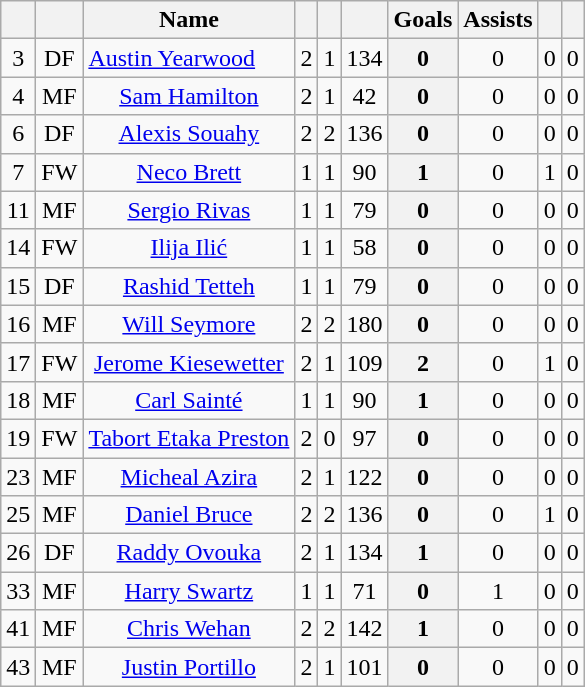<table class="wikitable sortable" style="text-align:center; font-size:100%;">
<tr>
<th></th>
<th></th>
<th>Name</th>
<th></th>
<th></th>
<th></th>
<th>Goals</th>
<th>Assists</th>
<th></th>
<th></th>
</tr>
<tr>
<td>3</td>
<td>DF</td>
<td align="left"> <a href='#'>Austin Yearwood</a></td>
<td>2</td>
<td>1</td>
<td>134</td>
<th>0</th>
<td>0</td>
<td>0</td>
<td>0</td>
</tr>
<tr>
<td>4</td>
<td>MF</td>
<td> <a href='#'>Sam Hamilton</a></td>
<td>2</td>
<td>1</td>
<td>42</td>
<th>0</th>
<td>0</td>
<td>0</td>
<td>0</td>
</tr>
<tr>
<td>6</td>
<td>DF</td>
<td> <a href='#'>Alexis Souahy</a></td>
<td>2</td>
<td>2</td>
<td>136</td>
<th>0</th>
<td>0</td>
<td>0</td>
<td>0</td>
</tr>
<tr>
<td>7</td>
<td>FW</td>
<td> <a href='#'>Neco Brett</a></td>
<td>1</td>
<td>1</td>
<td>90</td>
<th>1</th>
<td>0</td>
<td>1</td>
<td>0</td>
</tr>
<tr>
<td>11</td>
<td>MF</td>
<td> <a href='#'>Sergio Rivas</a></td>
<td>1</td>
<td>1</td>
<td>79</td>
<th>0</th>
<td>0</td>
<td>0</td>
<td>0</td>
</tr>
<tr>
<td>14</td>
<td>FW</td>
<td> <a href='#'>Ilija Ilić</a></td>
<td>1</td>
<td>1</td>
<td>58</td>
<th>0</th>
<td>0</td>
<td>0</td>
<td>0</td>
</tr>
<tr>
<td>15</td>
<td>DF</td>
<td> <a href='#'>Rashid Tetteh</a></td>
<td>1</td>
<td>1</td>
<td>79</td>
<th>0</th>
<td>0</td>
<td>0</td>
<td>0</td>
</tr>
<tr>
<td>16</td>
<td>MF</td>
<td> <a href='#'>Will Seymore</a></td>
<td>2</td>
<td>2</td>
<td>180</td>
<th>0</th>
<td>0</td>
<td>0</td>
<td>0</td>
</tr>
<tr>
<td>17</td>
<td>FW</td>
<td> <a href='#'>Jerome Kiesewetter</a></td>
<td>2</td>
<td>1</td>
<td>109</td>
<th>2</th>
<td>0</td>
<td>1</td>
<td>0</td>
</tr>
<tr>
<td>18</td>
<td>MF</td>
<td> <a href='#'>Carl Sainté</a></td>
<td>1</td>
<td>1</td>
<td>90</td>
<th>1</th>
<td>0</td>
<td>0</td>
<td>0</td>
</tr>
<tr>
<td>19</td>
<td>FW</td>
<td> <a href='#'>Tabort Etaka Preston</a></td>
<td>2</td>
<td>0</td>
<td>97</td>
<th>0</th>
<td>0</td>
<td>0</td>
<td>0</td>
</tr>
<tr>
<td>23</td>
<td>MF</td>
<td> <a href='#'>Micheal Azira</a></td>
<td>2</td>
<td>1</td>
<td>122</td>
<th>0</th>
<td>0</td>
<td>0</td>
<td>0</td>
</tr>
<tr>
<td>25</td>
<td>MF</td>
<td> <a href='#'>Daniel Bruce</a></td>
<td>2</td>
<td>2</td>
<td>136</td>
<th>0</th>
<td>0</td>
<td>1</td>
<td>0</td>
</tr>
<tr>
<td>26</td>
<td>DF</td>
<td> <a href='#'>Raddy Ovouka</a></td>
<td>2</td>
<td>1</td>
<td>134</td>
<th>1</th>
<td>0</td>
<td>0</td>
<td>0</td>
</tr>
<tr>
<td>33</td>
<td>MF</td>
<td> <a href='#'>Harry Swartz</a></td>
<td>1</td>
<td>1</td>
<td>71</td>
<th>0</th>
<td>1</td>
<td>0</td>
<td>0</td>
</tr>
<tr>
<td>41</td>
<td>MF</td>
<td> <a href='#'>Chris Wehan</a></td>
<td>2</td>
<td>2</td>
<td>142</td>
<th>1</th>
<td>0</td>
<td>0</td>
<td>0</td>
</tr>
<tr>
<td>43</td>
<td>MF</td>
<td> <a href='#'>Justin Portillo</a></td>
<td>2</td>
<td>1</td>
<td>101</td>
<th>0</th>
<td>0</td>
<td>0</td>
<td>0</td>
</tr>
</table>
